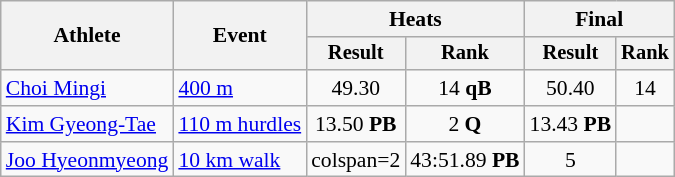<table class="wikitable" style="font-size:90%">
<tr>
<th rowspan=2>Athlete</th>
<th rowspan=2>Event</th>
<th colspan=2>Heats</th>
<th colspan=2>Final</th>
</tr>
<tr style="font-size:95%">
<th>Result</th>
<th>Rank</th>
<th>Result</th>
<th>Rank</th>
</tr>
<tr align=center>
<td align=left><a href='#'>Choi Mingi</a></td>
<td align=left><a href='#'>400 m</a></td>
<td>49.30</td>
<td>14 <strong>qB</strong></td>
<td>50.40</td>
<td>14</td>
</tr>
<tr align=center>
<td align=left><a href='#'>Kim Gyeong-Tae</a></td>
<td align=left><a href='#'>110 m hurdles</a></td>
<td>13.50 <strong>PB</strong></td>
<td>2 <strong>Q</strong></td>
<td>13.43 <strong>PB</strong></td>
<td></td>
</tr>
<tr align=center>
<td align=left><a href='#'>Joo Hyeonmyeong</a></td>
<td align=left><a href='#'>10 km walk</a></td>
<td>colspan=2 </td>
<td>43:51.89 <strong>PB</strong></td>
<td>5</td>
</tr>
</table>
